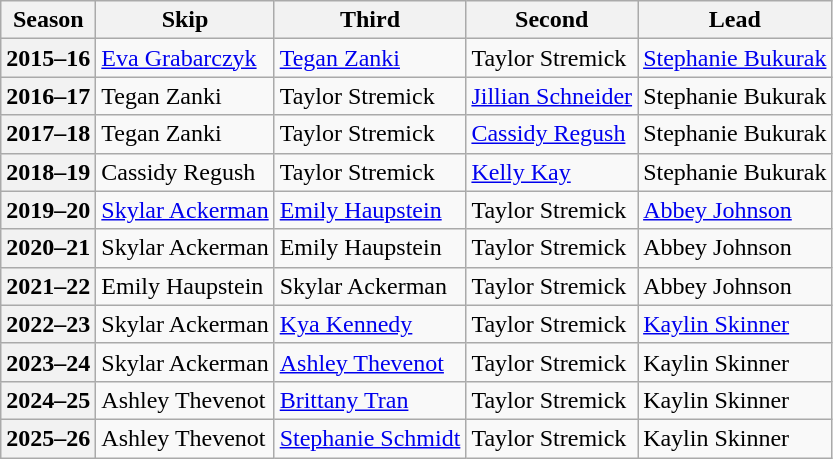<table class="wikitable">
<tr>
<th scope="col">Season</th>
<th scope="col">Skip</th>
<th scope="col">Third</th>
<th scope="col">Second</th>
<th scope="col">Lead</th>
</tr>
<tr>
<th scope="row">2015–16</th>
<td><a href='#'>Eva Grabarczyk</a></td>
<td><a href='#'>Tegan Zanki</a></td>
<td>Taylor Stremick</td>
<td><a href='#'>Stephanie Bukurak</a></td>
</tr>
<tr>
<th scope="row">2016–17</th>
<td>Tegan Zanki</td>
<td>Taylor Stremick</td>
<td><a href='#'>Jillian Schneider</a></td>
<td>Stephanie Bukurak</td>
</tr>
<tr>
<th scope="row">2017–18</th>
<td>Tegan Zanki</td>
<td>Taylor Stremick</td>
<td><a href='#'>Cassidy Regush</a></td>
<td>Stephanie Bukurak</td>
</tr>
<tr>
<th scope="row">2018–19</th>
<td>Cassidy Regush</td>
<td>Taylor Stremick</td>
<td><a href='#'>Kelly Kay</a></td>
<td>Stephanie Bukurak</td>
</tr>
<tr>
<th scope="row">2019–20</th>
<td><a href='#'>Skylar Ackerman</a></td>
<td><a href='#'>Emily Haupstein</a></td>
<td>Taylor Stremick</td>
<td><a href='#'>Abbey Johnson</a></td>
</tr>
<tr>
<th scope="row">2020–21</th>
<td>Skylar Ackerman</td>
<td>Emily Haupstein</td>
<td>Taylor Stremick</td>
<td>Abbey Johnson</td>
</tr>
<tr>
<th scope="row">2021–22</th>
<td>Emily Haupstein</td>
<td>Skylar Ackerman</td>
<td>Taylor Stremick</td>
<td>Abbey Johnson</td>
</tr>
<tr>
<th scope="row">2022–23</th>
<td>Skylar Ackerman</td>
<td><a href='#'>Kya Kennedy</a></td>
<td>Taylor Stremick</td>
<td><a href='#'>Kaylin Skinner</a></td>
</tr>
<tr>
<th scope="row">2023–24</th>
<td>Skylar Ackerman</td>
<td><a href='#'>Ashley Thevenot</a></td>
<td>Taylor Stremick</td>
<td>Kaylin Skinner</td>
</tr>
<tr>
<th scope="row">2024–25</th>
<td>Ashley Thevenot</td>
<td><a href='#'>Brittany Tran</a></td>
<td>Taylor Stremick</td>
<td>Kaylin Skinner</td>
</tr>
<tr>
<th scope="row">2025–26</th>
<td>Ashley Thevenot</td>
<td><a href='#'>Stephanie Schmidt</a></td>
<td>Taylor Stremick</td>
<td>Kaylin Skinner</td>
</tr>
</table>
